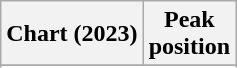<table class="wikitable sortable plainrowheaders" style="text-align:center;">
<tr>
<th>Chart (2023)</th>
<th>Peak<br>position</th>
</tr>
<tr>
</tr>
<tr>
</tr>
</table>
